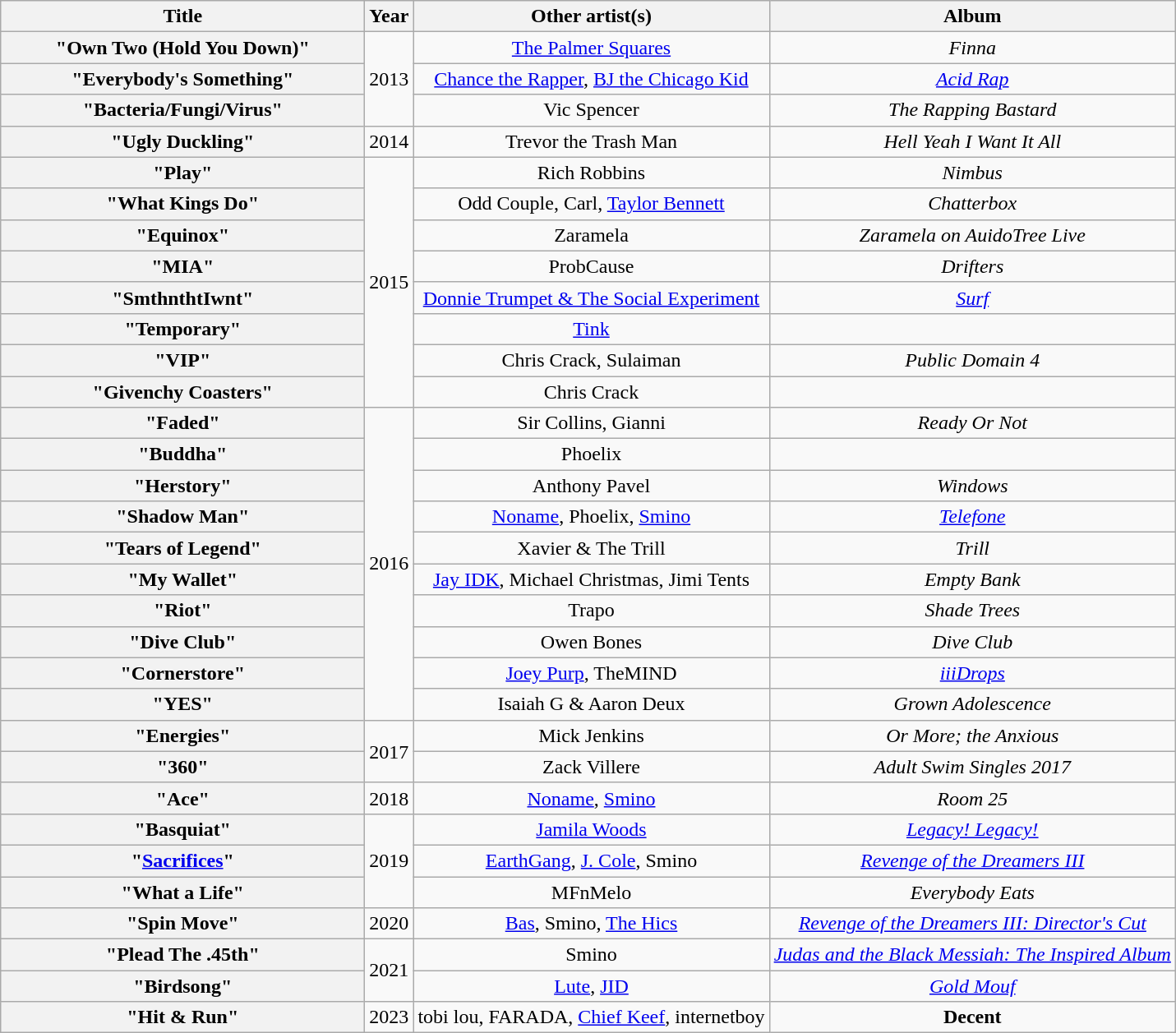<table class="wikitable plainrowheaders" style="text-align:center;">
<tr>
<th scope="col" style="width:18em;">Title</th>
<th scope="col">Year</th>
<th scope="col">Other artist(s)</th>
<th scope="col">Album</th>
</tr>
<tr>
<th scope="row">"Own Two (Hold You Down)"</th>
<td rowspan="3">2013</td>
<td><a href='#'>The Palmer Squares</a></td>
<td><em>Finna</em></td>
</tr>
<tr>
<th scope="row">"Everybody's Something"</th>
<td><a href='#'>Chance the Rapper</a>, <a href='#'>BJ the Chicago Kid</a></td>
<td><em><a href='#'>Acid Rap</a></em></td>
</tr>
<tr>
<th scope="row">"Bacteria/Fungi/Virus"</th>
<td>Vic Spencer</td>
<td><em>The Rapping Bastard</em></td>
</tr>
<tr>
<th scope="row">"Ugly Duckling"</th>
<td rowspan="1">2014</td>
<td>Trevor the Trash Man</td>
<td><em>Hell Yeah  I Want It All</em></td>
</tr>
<tr>
<th scope="row">"Play"</th>
<td rowspan="8">2015</td>
<td>Rich Robbins</td>
<td><em>Nimbus</em></td>
</tr>
<tr>
<th scope="row">"What Kings Do"</th>
<td>Odd Couple, Carl, <a href='#'>Taylor Bennett</a></td>
<td><em>Chatterbox</em></td>
</tr>
<tr>
<th scope="row">"Equinox"</th>
<td>Zaramela</td>
<td><em>Zaramela on AuidoTree Live</em></td>
</tr>
<tr>
<th scope="row">"MIA"</th>
<td>ProbCause</td>
<td><em>Drifters</em></td>
</tr>
<tr>
<th scope="row">"SmthnthtIwnt"</th>
<td><a href='#'>Donnie Trumpet & The Social Experiment</a></td>
<td><em><a href='#'>Surf</a></em></td>
</tr>
<tr>
<th scope="row">"Temporary"</th>
<td><a href='#'>Tink</a></td>
<td></td>
</tr>
<tr>
<th scope="row">"VIP"</th>
<td>Chris Crack, Sulaiman</td>
<td><em>Public Domain 4</em></td>
</tr>
<tr>
<th scope="row">"Givenchy Coasters"</th>
<td>Chris Crack</td>
<td></td>
</tr>
<tr>
<th scope="row">"Faded"</th>
<td rowspan="10">2016</td>
<td>Sir Collins, Gianni</td>
<td><em>Ready Or Not</em></td>
</tr>
<tr>
<th scope="row">"Buddha"</th>
<td>Phoelix</td>
<td></td>
</tr>
<tr>
<th scope="row">"Herstory"</th>
<td>Anthony Pavel</td>
<td><em>Windows</em></td>
</tr>
<tr>
<th scope="row">"Shadow Man"</th>
<td><a href='#'>Noname</a>, Phoelix, <a href='#'>Smino</a></td>
<td><em><a href='#'>Telefone</a></em></td>
</tr>
<tr>
<th scope="row">"Tears of Legend"</th>
<td>Xavier & The Trill</td>
<td><em>Trill</em></td>
</tr>
<tr>
<th scope="row">"My Wallet"</th>
<td><a href='#'>Jay IDK</a>, Michael Christmas, Jimi Tents</td>
<td><em>Empty Bank</em></td>
</tr>
<tr>
<th scope="row">"Riot"</th>
<td>Trapo</td>
<td><em>Shade Trees</em></td>
</tr>
<tr>
<th scope="row">"Dive Club"</th>
<td>Owen Bones</td>
<td><em>Dive Club</em></td>
</tr>
<tr>
<th scope="row">"Cornerstore"</th>
<td><a href='#'>Joey Purp</a>, TheMIND</td>
<td><em><a href='#'>iiiDrops</a></em></td>
</tr>
<tr>
<th scope="row">"YES"</th>
<td>Isaiah G & Aaron Deux</td>
<td><em>Grown Adolescence</em></td>
</tr>
<tr>
<th scope="row">"Energies"</th>
<td rowspan="2">2017</td>
<td>Mick Jenkins</td>
<td><em>Or More; the Anxious</em></td>
</tr>
<tr>
<th scope="row">"360"</th>
<td>Zack Villere</td>
<td><em>Adult Swim Singles 2017</em></td>
</tr>
<tr>
<th scope="row">"Ace"</th>
<td rowspan="1">2018</td>
<td><a href='#'>Noname</a>, <a href='#'>Smino</a></td>
<td><em>Room 25</em></td>
</tr>
<tr>
<th scope="row">"Basquiat"</th>
<td rowspan="3">2019</td>
<td><a href='#'>Jamila Woods</a></td>
<td><em><a href='#'>Legacy! Legacy!</a></em></td>
</tr>
<tr>
<th scope="row">"<a href='#'>Sacrifices</a>"</th>
<td><a href='#'>EarthGang</a>, <a href='#'>J. Cole</a>, Smino</td>
<td><em><a href='#'>Revenge of the Dreamers III</a></em></td>
</tr>
<tr>
<th scope="row">"What a Life"</th>
<td>MFnMelo</td>
<td><em>Everybody Eats</em></td>
</tr>
<tr>
<th scope="row">"Spin Move"</th>
<td>2020</td>
<td><a href='#'>Bas</a>, Smino, <a href='#'>The Hics</a></td>
<td rowspan="1"><em><a href='#'>Revenge of the Dreamers III: Director's Cut</a></em></td>
</tr>
<tr>
<th scope="row">"Plead The .45th"</th>
<td rowspan="2">2021</td>
<td>Smino</td>
<td><em><a href='#'>Judas and the Black Messiah: The Inspired Album</a></em></td>
</tr>
<tr>
<th scope="row">"Birdsong"</th>
<td><a href='#'>Lute</a>, <a href='#'>JID</a></td>
<td><em><a href='#'>Gold Mouf</a></em></td>
</tr>
<tr>
<th scope="row">"Hit & Run"</th>
<td rowspan="1">2023</td>
<td>tobi lou, FARADA, <a href='#'>Chief Keef</a>, internetboy</td>
<td><strong>Decent<em></td>
</tr>
</table>
